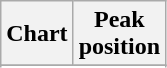<table class="wikitable sortable">
<tr>
<th>Chart</th>
<th>Peak<br>position</th>
</tr>
<tr>
</tr>
<tr>
</tr>
</table>
